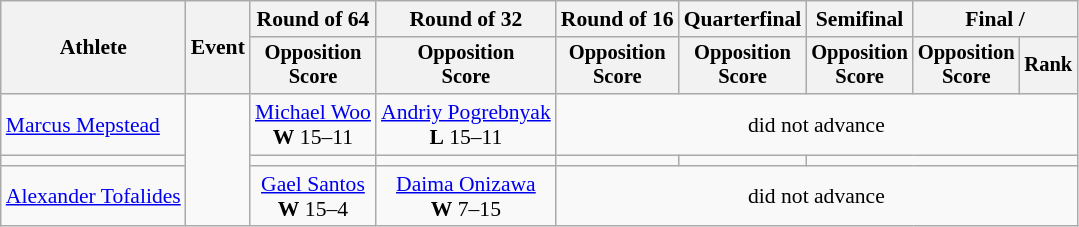<table class="wikitable" style="font-size:90%">
<tr>
<th rowspan=2>Athlete</th>
<th rowspan=2>Event</th>
<th>Round of 64</th>
<th>Round of 32</th>
<th>Round of 16</th>
<th>Quarterfinal</th>
<th>Semifinal</th>
<th colspan=2>Final / </th>
</tr>
<tr style="font-size:95%">
<th>Opposition<br>Score</th>
<th>Opposition<br>Score</th>
<th>Opposition<br>Score</th>
<th>Opposition<br>Score</th>
<th>Opposition<br>Score</th>
<th>Opposition<br>Score</th>
<th>Rank</th>
</tr>
<tr align=center>
<td align=left><a href='#'>Marcus Mepstead</a></td>
<td style="text-align:left;" rowspan="3"></td>
<td> <a href='#'>Michael Woo</a><br><strong>W</strong> 15–11</td>
<td> <a href='#'>Andriy Pogrebnyak</a><br><strong>L</strong> 15–11</td>
<td colspan=5>did not advance</td>
</tr>
<tr align=center>
<td align=left></td>
<td></td>
<td></td>
<td></td>
<td></td>
</tr>
<tr align=center>
<td align=left><a href='#'>Alexander Tofalides</a></td>
<td><a href='#'>Gael Santos</a><br><strong>W</strong> 15–4</td>
<td><a href='#'>Daima Onizawa</a><br><strong>W</strong> 7–15</td>
<td colspan=5>did not advance</td>
</tr>
</table>
